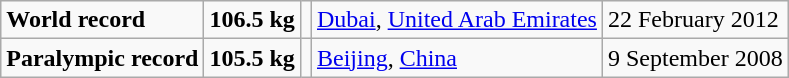<table class="wikitable">
<tr>
<td><strong>World record</strong></td>
<td><strong>106.5 kg</strong></td>
<td></td>
<td><a href='#'>Dubai</a>, <a href='#'>United Arab Emirates</a></td>
<td>22 February 2012</td>
</tr>
<tr>
<td><strong>Paralympic record</strong></td>
<td><strong>105.5 kg</strong></td>
<td></td>
<td><a href='#'>Beijing</a>, <a href='#'>China</a></td>
<td>9 September 2008</td>
</tr>
</table>
